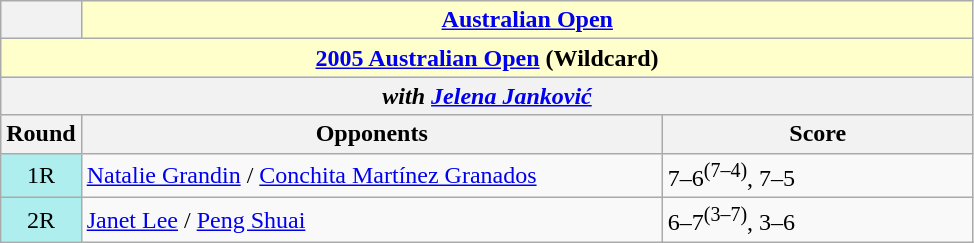<table class="wikitable collapsible collapsed">
<tr>
<th></th>
<th colspan=2 style="background:#ffc;"><a href='#'>Australian Open</a></th>
</tr>
<tr>
<th colspan=3 style="background:#ffc;"><a href='#'>2005 Australian Open</a> (Wildcard)</th>
</tr>
<tr>
<th colspan=3><em>with  <a href='#'>Jelena Janković</a></em></th>
</tr>
<tr>
<th>Round</th>
<th width=380>Opponents</th>
<th width=200>Score</th>
</tr>
<tr>
<td style="text-align:center; background:#afeeee;">1R</td>
<td> <a href='#'>Natalie Grandin</a> /  <a href='#'>Conchita Martínez Granados</a></td>
<td>7–6<sup>(7–4)</sup>, 7–5</td>
</tr>
<tr>
<td style="text-align:center; background:#afeeee;">2R</td>
<td> <a href='#'>Janet Lee</a> /  <a href='#'>Peng Shuai</a></td>
<td>6–7<sup>(3–7)</sup>, 3–6</td>
</tr>
</table>
